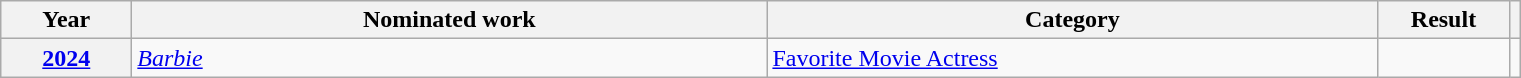<table class=wikitable>
<tr>
<th scope="col" style="width:5em;">Year</th>
<th scope="col" style="width:26em;">Nominated work</th>
<th scope="col" style="width:25em;">Category</th>
<th scope="col" style="width:5em;">Result</th>
<th scope="col"></th>
</tr>
<tr>
<th scope="row"><a href='#'>2024</a></th>
<td><em><a href='#'>Barbie</a></em></td>
<td><a href='#'>Favorite Movie Actress</a></td>
<td></td>
<td style="text-align:center;"></td>
</tr>
</table>
